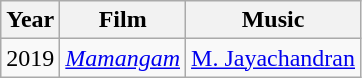<table class="wikitable sortable">
<tr>
<th>Year</th>
<th>Film</th>
<th>Music</th>
</tr>
<tr>
<td rowspan="1">2019</td>
<td><em><a href='#'>Mamangam</a></em></td>
<td><a href='#'>M. Jayachandran</a></td>
</tr>
</table>
